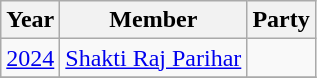<table class="wikitable sortable">
<tr>
<th>Year</th>
<th>Member</th>
<th colspan=2>Party</th>
</tr>
<tr>
<td><a href='#'>2024</a></td>
<td><a href='#'>Shakti Raj Parihar</a></td>
<td></td>
</tr>
<tr>
</tr>
</table>
